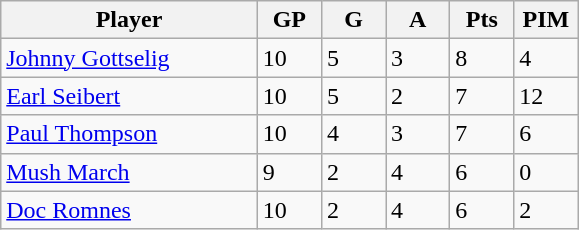<table class="wikitable">
<tr>
<th bgcolor="#DDDDFF" width="40%">Player</th>
<th bgcolor="#DDDDFF" width="10%">GP</th>
<th bgcolor="#DDDDFF" width="10%">G</th>
<th bgcolor="#DDDDFF" width="10%">A</th>
<th bgcolor="#DDDDFF" width="10%">Pts</th>
<th bgcolor="#DDDDFF" width="10%">PIM</th>
</tr>
<tr>
<td><a href='#'>Johnny Gottselig</a></td>
<td>10</td>
<td>5</td>
<td>3</td>
<td>8</td>
<td>4</td>
</tr>
<tr>
<td><a href='#'>Earl Seibert</a></td>
<td>10</td>
<td>5</td>
<td>2</td>
<td>7</td>
<td>12</td>
</tr>
<tr>
<td><a href='#'>Paul Thompson</a></td>
<td>10</td>
<td>4</td>
<td>3</td>
<td>7</td>
<td>6</td>
</tr>
<tr>
<td><a href='#'>Mush March</a></td>
<td>9</td>
<td>2</td>
<td>4</td>
<td>6</td>
<td>0</td>
</tr>
<tr>
<td><a href='#'>Doc Romnes</a></td>
<td>10</td>
<td>2</td>
<td>4</td>
<td>6</td>
<td>2</td>
</tr>
</table>
